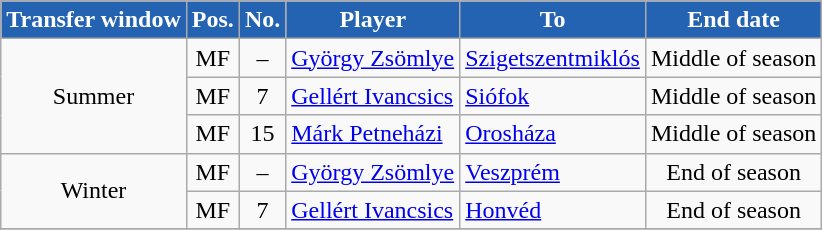<table class="wikitable plainrowheaders sortable">
<tr>
<th style="background-color:#2462B2;color:white">Transfer window</th>
<th style="background-color:#2462B2;color:white">Pos.</th>
<th style="background-color:#2462B2;color:white">No.</th>
<th style="background-color:#2462B2;color:white">Player</th>
<th style="background-color:#2462B2;color:white">To</th>
<th style="background-color:#2462B2;color:white">End date</th>
</tr>
<tr>
<td rowspan="3" style="text-align:center;">Summer</td>
<td style=text-align:center;>MF</td>
<td style=text-align:center;>–</td>
<td style=text-align:left;> <a href='#'>György Zsömlye</a></td>
<td style=text-align:left;><a href='#'>Szigetszentmiklós</a></td>
<td style=text-align:center;>Middle of season</td>
</tr>
<tr>
<td style=text-align:center;>MF</td>
<td style=text-align:center;>7</td>
<td style=text-align:left;> <a href='#'>Gellért Ivancsics</a></td>
<td style=text-align:left;><a href='#'>Siófok</a></td>
<td style=text-align:center;>Middle of season</td>
</tr>
<tr>
<td style=text-align:center;>MF</td>
<td style=text-align:center;>15</td>
<td style=text-align:left;> <a href='#'>Márk Petneházi</a></td>
<td style=text-align:left;><a href='#'>Orosháza</a></td>
<td style=text-align:center;>Middle of season</td>
</tr>
<tr>
<td rowspan="2" style="text-align:center;">Winter</td>
<td style=text-align:center;>MF</td>
<td style=text-align:center;>–</td>
<td style=text-align:left;> <a href='#'>György Zsömlye</a></td>
<td style=text-align:left;><a href='#'>Veszprém</a></td>
<td style=text-align:center;>End of season</td>
</tr>
<tr>
<td style=text-align:center;>MF</td>
<td style=text-align:center;>7</td>
<td style=text-align:left;> <a href='#'>Gellért Ivancsics</a></td>
<td style=text-align:left;><a href='#'>Honvéd</a></td>
<td style=text-align:center;>End of season</td>
</tr>
<tr>
</tr>
</table>
